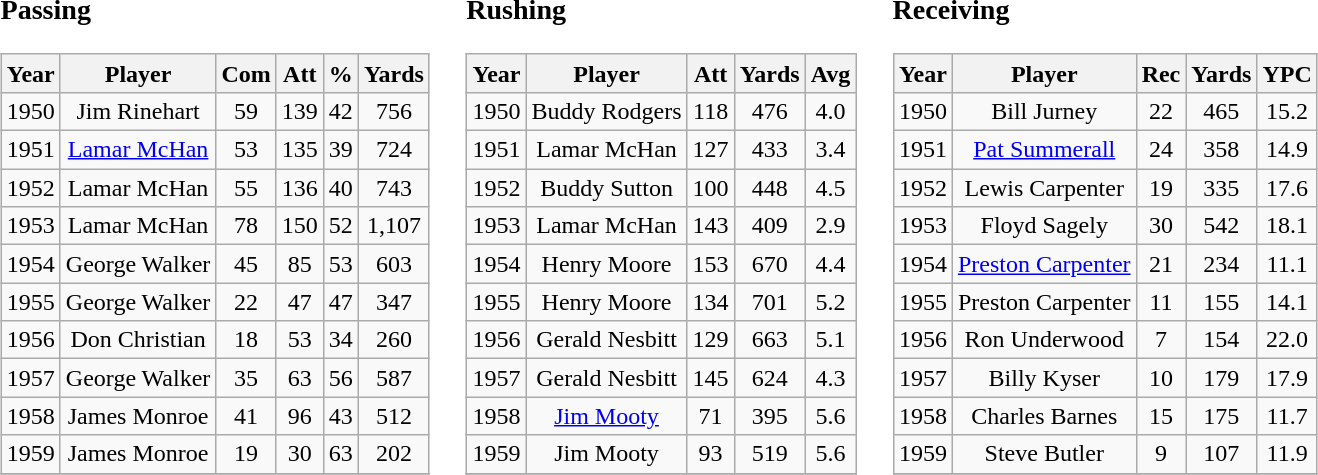<table border="0" cellpadding="3">
<tr>
<td valign="top"><br><h3>Passing</h3><table class="wikitable" style="text-align: center;">
<tr>
<th>Year</th>
<th>Player</th>
<th>Com</th>
<th>Att</th>
<th>%</th>
<th>Yards</th>
</tr>
<tr>
<td>1950</td>
<td>Jim Rinehart</td>
<td>59</td>
<td>139</td>
<td>42</td>
<td>756</td>
</tr>
<tr>
<td>1951</td>
<td><a href='#'>Lamar McHan</a></td>
<td>53</td>
<td>135</td>
<td>39</td>
<td>724</td>
</tr>
<tr>
<td>1952</td>
<td>Lamar McHan</td>
<td>55</td>
<td>136</td>
<td>40</td>
<td>743</td>
</tr>
<tr>
<td>1953</td>
<td>Lamar McHan</td>
<td>78</td>
<td>150</td>
<td>52</td>
<td>1,107</td>
</tr>
<tr>
<td>1954</td>
<td>George Walker</td>
<td>45</td>
<td>85</td>
<td>53</td>
<td>603</td>
</tr>
<tr>
<td>1955</td>
<td>George Walker</td>
<td>22</td>
<td>47</td>
<td>47</td>
<td>347</td>
</tr>
<tr>
<td>1956</td>
<td>Don Christian</td>
<td>18</td>
<td>53</td>
<td>34</td>
<td>260</td>
</tr>
<tr>
<td>1957</td>
<td>George Walker</td>
<td>35</td>
<td>63</td>
<td>56</td>
<td>587</td>
</tr>
<tr>
<td>1958</td>
<td>James Monroe</td>
<td>41</td>
<td>96</td>
<td>43</td>
<td>512</td>
</tr>
<tr>
<td>1959</td>
<td>James Monroe</td>
<td>19</td>
<td>30</td>
<td>63</td>
<td>202</td>
</tr>
<tr>
</tr>
</table>
</td>
<td valign="top"><br><h3>Rushing</h3><table class="wikitable" style="text-align: center;">
<tr>
<th>Year</th>
<th>Player</th>
<th>Att</th>
<th>Yards</th>
<th>Avg</th>
</tr>
<tr>
<td>1950</td>
<td>Buddy Rodgers</td>
<td>118</td>
<td>476</td>
<td>4.0</td>
</tr>
<tr>
<td>1951</td>
<td>Lamar McHan</td>
<td>127</td>
<td>433</td>
<td>3.4</td>
</tr>
<tr>
<td>1952</td>
<td>Buddy Sutton</td>
<td>100</td>
<td>448</td>
<td>4.5</td>
</tr>
<tr>
<td>1953</td>
<td>Lamar McHan</td>
<td>143</td>
<td>409</td>
<td>2.9</td>
</tr>
<tr>
<td>1954</td>
<td>Henry Moore</td>
<td>153</td>
<td>670</td>
<td>4.4</td>
</tr>
<tr>
<td>1955</td>
<td>Henry Moore</td>
<td>134</td>
<td>701</td>
<td>5.2</td>
</tr>
<tr>
<td>1956</td>
<td>Gerald Nesbitt</td>
<td>129</td>
<td>663</td>
<td>5.1</td>
</tr>
<tr>
<td>1957</td>
<td>Gerald Nesbitt</td>
<td>145</td>
<td>624</td>
<td>4.3</td>
</tr>
<tr>
<td>1958</td>
<td><a href='#'>Jim Mooty</a></td>
<td>71</td>
<td>395</td>
<td>5.6</td>
</tr>
<tr>
<td>1959</td>
<td>Jim Mooty</td>
<td>93</td>
<td>519</td>
<td>5.6</td>
</tr>
<tr>
</tr>
</table>
</td>
<td valign="top"><br><h3>Receiving</h3><table class="wikitable" style="text-align: center;">
<tr>
<th>Year</th>
<th>Player</th>
<th>Rec</th>
<th>Yards</th>
<th>YPC</th>
</tr>
<tr>
<td>1950</td>
<td>Bill Jurney</td>
<td>22</td>
<td>465</td>
<td>15.2</td>
</tr>
<tr>
<td>1951</td>
<td><a href='#'>Pat Summerall</a></td>
<td>24</td>
<td>358</td>
<td>14.9</td>
</tr>
<tr>
<td>1952</td>
<td>Lewis Carpenter</td>
<td>19</td>
<td>335</td>
<td>17.6</td>
</tr>
<tr>
<td>1953</td>
<td>Floyd Sagely</td>
<td>30</td>
<td>542</td>
<td>18.1</td>
</tr>
<tr>
<td>1954</td>
<td><a href='#'>Preston Carpenter</a></td>
<td>21</td>
<td>234</td>
<td>11.1</td>
</tr>
<tr>
<td>1955</td>
<td>Preston Carpenter</td>
<td>11</td>
<td>155</td>
<td>14.1</td>
</tr>
<tr>
<td>1956</td>
<td>Ron Underwood</td>
<td>7</td>
<td>154</td>
<td>22.0</td>
</tr>
<tr>
<td>1957</td>
<td>Billy Kyser</td>
<td>10</td>
<td>179</td>
<td>17.9</td>
</tr>
<tr>
<td>1958</td>
<td>Charles Barnes</td>
<td>15</td>
<td>175</td>
<td>11.7</td>
</tr>
<tr>
<td>1959</td>
<td>Steve Butler</td>
<td>9</td>
<td>107</td>
<td>11.9</td>
</tr>
<tr>
</tr>
</table>
</td>
</tr>
</table>
